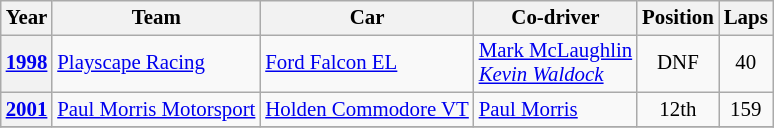<table class="wikitable" style="font-size: 87%;">
<tr>
<th>Year</th>
<th>Team</th>
<th>Car</th>
<th>Co-driver</th>
<th>Position</th>
<th>Laps</th>
</tr>
<tr>
<th><a href='#'>1998</a></th>
<td><a href='#'>Playscape Racing</a></td>
<td><a href='#'>Ford Falcon EL</a></td>
<td> <a href='#'>Mark McLaughlin</a><br> <em><a href='#'>Kevin Waldock</a></em></td>
<td align="center">DNF</td>
<td align="center">40</td>
</tr>
<tr>
<th><a href='#'>2001</a></th>
<td><a href='#'>Paul Morris Motorsport</a></td>
<td><a href='#'>Holden Commodore VT</a></td>
<td> <a href='#'>Paul Morris</a></td>
<td align="center">12th</td>
<td align="center">159</td>
</tr>
<tr>
</tr>
</table>
